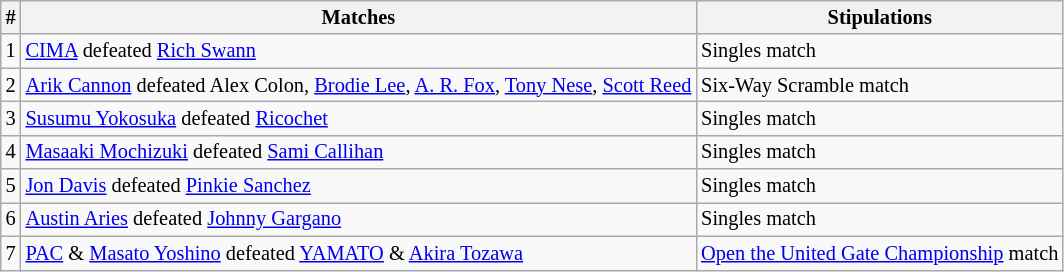<table style="font-size: 85%" class="wikitable">
<tr>
<th><strong>#</strong></th>
<th><strong>Matches</strong></th>
<th><strong>Stipulations</strong><br></th>
</tr>
<tr>
<td>1</td>
<td><a href='#'>CIMA</a> defeated <a href='#'>Rich Swann</a></td>
<td>Singles match</td>
</tr>
<tr>
<td>2</td>
<td><a href='#'>Arik Cannon</a> defeated Alex Colon, <a href='#'>Brodie Lee</a>, <a href='#'>A. R. Fox</a>, <a href='#'>Tony Nese</a>, <a href='#'>Scott Reed</a></td>
<td>Six-Way Scramble match</td>
</tr>
<tr>
<td>3</td>
<td><a href='#'>Susumu Yokosuka</a> defeated <a href='#'>Ricochet</a></td>
<td>Singles match</td>
</tr>
<tr>
<td>4</td>
<td><a href='#'>Masaaki Mochizuki</a> defeated <a href='#'>Sami Callihan</a></td>
<td>Singles match</td>
</tr>
<tr>
<td>5</td>
<td><a href='#'>Jon Davis</a> defeated <a href='#'>Pinkie Sanchez</a></td>
<td>Singles match</td>
</tr>
<tr>
<td>6</td>
<td><a href='#'>Austin Aries</a> defeated <a href='#'>Johnny Gargano</a></td>
<td>Singles match</td>
</tr>
<tr>
<td>7</td>
<td><a href='#'>PAC</a> & <a href='#'>Masato Yoshino</a> defeated <a href='#'>YAMATO</a> & <a href='#'>Akira Tozawa</a></td>
<td><a href='#'>Open the United Gate Championship</a> match</td>
</tr>
</table>
